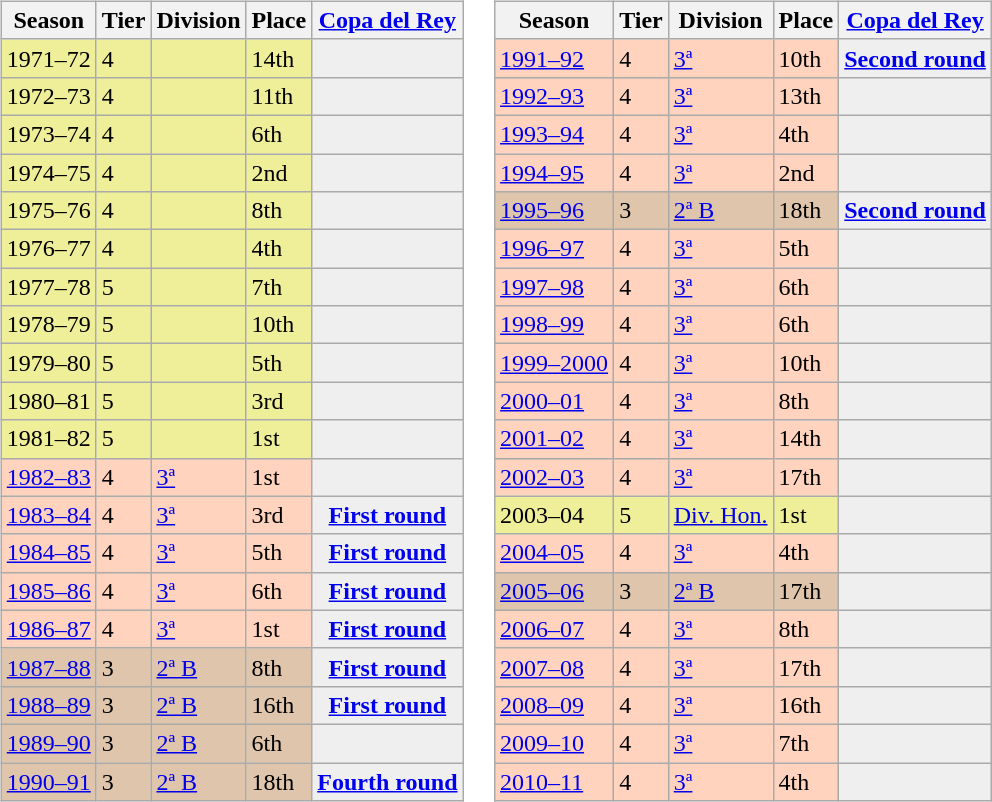<table>
<tr>
<td valign="top" width=0%><br><table class="wikitable">
<tr style="background:#f0f6fa;">
<th>Season</th>
<th>Tier</th>
<th>Division</th>
<th>Place</th>
<th><a href='#'>Copa del Rey</a></th>
</tr>
<tr>
<td style="background:#EFEF99;">1971–72</td>
<td style="background:#EFEF99;">4</td>
<td style="background:#EFEF99;"></td>
<td style="background:#EFEF99;">14th</td>
<th style="background:#efefef;"></th>
</tr>
<tr>
<td style="background:#EFEF99;">1972–73</td>
<td style="background:#EFEF99;">4</td>
<td style="background:#EFEF99;"></td>
<td style="background:#EFEF99;">11th</td>
<th style="background:#efefef;"></th>
</tr>
<tr>
<td style="background:#EFEF99;">1973–74</td>
<td style="background:#EFEF99;">4</td>
<td style="background:#EFEF99;"></td>
<td style="background:#EFEF99;">6th</td>
<th style="background:#efefef;"></th>
</tr>
<tr>
<td style="background:#EFEF99;">1974–75</td>
<td style="background:#EFEF99;">4</td>
<td style="background:#EFEF99;"></td>
<td style="background:#EFEF99;">2nd</td>
<th style="background:#efefef;"></th>
</tr>
<tr>
<td style="background:#EFEF99;">1975–76</td>
<td style="background:#EFEF99;">4</td>
<td style="background:#EFEF99;"></td>
<td style="background:#EFEF99;">8th</td>
<th style="background:#efefef;"></th>
</tr>
<tr>
<td style="background:#EFEF99;">1976–77</td>
<td style="background:#EFEF99;">4</td>
<td style="background:#EFEF99;"></td>
<td style="background:#EFEF99;">4th</td>
<th style="background:#efefef;"></th>
</tr>
<tr>
<td style="background:#EFEF99;">1977–78</td>
<td style="background:#EFEF99;">5</td>
<td style="background:#EFEF99;"></td>
<td style="background:#EFEF99;">7th</td>
<th style="background:#efefef;"></th>
</tr>
<tr>
<td style="background:#EFEF99;">1978–79</td>
<td style="background:#EFEF99;">5</td>
<td style="background:#EFEF99;"></td>
<td style="background:#EFEF99;">10th</td>
<th style="background:#efefef;"></th>
</tr>
<tr>
<td style="background:#EFEF99;">1979–80</td>
<td style="background:#EFEF99;">5</td>
<td style="background:#EFEF99;"></td>
<td style="background:#EFEF99;">5th</td>
<th style="background:#efefef;"></th>
</tr>
<tr>
<td style="background:#EFEF99;">1980–81</td>
<td style="background:#EFEF99;">5</td>
<td style="background:#EFEF99;"></td>
<td style="background:#EFEF99;">3rd</td>
<th style="background:#efefef;"></th>
</tr>
<tr>
<td style="background:#EFEF99;">1981–82</td>
<td style="background:#EFEF99;">5</td>
<td style="background:#EFEF99;"></td>
<td style="background:#EFEF99;">1st</td>
<th style="background:#efefef;"></th>
</tr>
<tr>
<td style="background:#FFD3BD;"><a href='#'>1982–83</a></td>
<td style="background:#FFD3BD;">4</td>
<td style="background:#FFD3BD;"><a href='#'>3ª</a></td>
<td style="background:#FFD3BD;">1st</td>
<td style="background:#efefef;"></td>
</tr>
<tr>
<td style="background:#FFD3BD;"><a href='#'>1983–84</a></td>
<td style="background:#FFD3BD;">4</td>
<td style="background:#FFD3BD;"><a href='#'>3ª</a></td>
<td style="background:#FFD3BD;">3rd</td>
<th style="background:#efefef;"><a href='#'>First round</a></th>
</tr>
<tr>
<td style="background:#FFD3BD;"><a href='#'>1984–85</a></td>
<td style="background:#FFD3BD;">4</td>
<td style="background:#FFD3BD;"><a href='#'>3ª</a></td>
<td style="background:#FFD3BD;">5th</td>
<th style="background:#efefef;"><a href='#'>First round</a></th>
</tr>
<tr>
<td style="background:#FFD3BD;"><a href='#'>1985–86</a></td>
<td style="background:#FFD3BD;">4</td>
<td style="background:#FFD3BD;"><a href='#'>3ª</a></td>
<td style="background:#FFD3BD;">6th</td>
<th style="background:#efefef;"><a href='#'>First round</a></th>
</tr>
<tr>
<td style="background:#FFD3BD;"><a href='#'>1986–87</a></td>
<td style="background:#FFD3BD;">4</td>
<td style="background:#FFD3BD;"><a href='#'>3ª</a></td>
<td style="background:#FFD3BD;">1st</td>
<th style="background:#efefef;"><a href='#'>First round</a></th>
</tr>
<tr>
<td style="background:#DEC5AB;"><a href='#'>1987–88</a></td>
<td style="background:#DEC5AB;">3</td>
<td style="background:#DEC5AB;"><a href='#'>2ª B</a></td>
<td style="background:#DEC5AB;">8th</td>
<th style="background:#efefef;"><a href='#'>First round</a></th>
</tr>
<tr>
<td style="background:#DEC5AB;"><a href='#'>1988–89</a></td>
<td style="background:#DEC5AB;">3</td>
<td style="background:#DEC5AB;"><a href='#'>2ª B</a></td>
<td style="background:#DEC5AB;">16th</td>
<th style="background:#efefef;"><a href='#'>First round</a></th>
</tr>
<tr>
<td style="background:#DEC5AB;"><a href='#'>1989–90</a></td>
<td style="background:#DEC5AB;">3</td>
<td style="background:#DEC5AB;"><a href='#'>2ª B</a></td>
<td style="background:#DEC5AB;">6th</td>
<th style="background:#efefef;"></th>
</tr>
<tr>
<td style="background:#DEC5AB;"><a href='#'>1990–91</a></td>
<td style="background:#DEC5AB;">3</td>
<td style="background:#DEC5AB;"><a href='#'>2ª B</a></td>
<td style="background:#DEC5AB;">18th</td>
<th style="background:#efefef;"><a href='#'>Fourth round</a></th>
</tr>
</table>
</td>
<td valign="top" width=0%><br><table class="wikitable">
<tr style="background:#f0f6fa;">
<th>Season</th>
<th>Tier</th>
<th>Division</th>
<th>Place</th>
<th><a href='#'>Copa del Rey</a></th>
</tr>
<tr>
<td style="background:#FFD3BD;"><a href='#'>1991–92</a></td>
<td style="background:#FFD3BD;">4</td>
<td style="background:#FFD3BD;"><a href='#'>3ª</a></td>
<td style="background:#FFD3BD;">10th</td>
<th style="background:#efefef;"><a href='#'>Second round</a></th>
</tr>
<tr>
<td style="background:#FFD3BD;"><a href='#'>1992–93</a></td>
<td style="background:#FFD3BD;">4</td>
<td style="background:#FFD3BD;"><a href='#'>3ª</a></td>
<td style="background:#FFD3BD;">13th</td>
<td style="background:#efefef;"></td>
</tr>
<tr>
<td style="background:#FFD3BD;"><a href='#'>1993–94</a></td>
<td style="background:#FFD3BD;">4</td>
<td style="background:#FFD3BD;"><a href='#'>3ª</a></td>
<td style="background:#FFD3BD;">4th</td>
<td style="background:#efefef;"></td>
</tr>
<tr>
<td style="background:#FFD3BD;"><a href='#'>1994–95</a></td>
<td style="background:#FFD3BD;">4</td>
<td style="background:#FFD3BD;"><a href='#'>3ª</a></td>
<td style="background:#FFD3BD;">2nd</td>
<td style="background:#efefef;"></td>
</tr>
<tr>
<td style="background:#DEC5AB;"><a href='#'>1995–96</a></td>
<td style="background:#DEC5AB;">3</td>
<td style="background:#DEC5AB;"><a href='#'>2ª B</a></td>
<td style="background:#DEC5AB;">18th</td>
<th style="background:#efefef;"><a href='#'>Second round</a></th>
</tr>
<tr>
<td style="background:#FFD3BD;"><a href='#'>1996–97</a></td>
<td style="background:#FFD3BD;">4</td>
<td style="background:#FFD3BD;"><a href='#'>3ª</a></td>
<td style="background:#FFD3BD;">5th</td>
<th style="background:#efefef;"></th>
</tr>
<tr>
<td style="background:#FFD3BD;"><a href='#'>1997–98</a></td>
<td style="background:#FFD3BD;">4</td>
<td style="background:#FFD3BD;"><a href='#'>3ª</a></td>
<td style="background:#FFD3BD;">6th</td>
<th style="background:#efefef;"></th>
</tr>
<tr>
<td style="background:#FFD3BD;"><a href='#'>1998–99</a></td>
<td style="background:#FFD3BD;">4</td>
<td style="background:#FFD3BD;"><a href='#'>3ª</a></td>
<td style="background:#FFD3BD;">6th</td>
<td style="background:#efefef;"></td>
</tr>
<tr>
<td style="background:#FFD3BD;"><a href='#'>1999–2000</a></td>
<td style="background:#FFD3BD;">4</td>
<td style="background:#FFD3BD;"><a href='#'>3ª</a></td>
<td style="background:#FFD3BD;">10th</td>
<td style="background:#efefef;"></td>
</tr>
<tr>
<td style="background:#FFD3BD;"><a href='#'>2000–01</a></td>
<td style="background:#FFD3BD;">4</td>
<td style="background:#FFD3BD;"><a href='#'>3ª</a></td>
<td style="background:#FFD3BD;">8th</td>
<th style="background:#efefef;"></th>
</tr>
<tr>
<td style="background:#FFD3BD;"><a href='#'>2001–02</a></td>
<td style="background:#FFD3BD;">4</td>
<td style="background:#FFD3BD;"><a href='#'>3ª</a></td>
<td style="background:#FFD3BD;">14th</td>
<th style="background:#efefef;"></th>
</tr>
<tr>
<td style="background:#FFD3BD;"><a href='#'>2002–03</a></td>
<td style="background:#FFD3BD;">4</td>
<td style="background:#FFD3BD;"><a href='#'>3ª</a></td>
<td style="background:#FFD3BD;">17th</td>
<th style="background:#efefef;"></th>
</tr>
<tr>
<td style="background:#EFEF99;">2003–04</td>
<td style="background:#EFEF99;">5</td>
<td style="background:#EFEF99;"><a href='#'>Div. Hon.</a></td>
<td style="background:#EFEF99;">1st</td>
<th style="background:#efefef;"></th>
</tr>
<tr>
<td style="background:#FFD3BD;"><a href='#'>2004–05</a></td>
<td style="background:#FFD3BD;">4</td>
<td style="background:#FFD3BD;"><a href='#'>3ª</a></td>
<td style="background:#FFD3BD;">4th</td>
<td style="background:#efefef;"></td>
</tr>
<tr>
<td style="background:#DEC5AB;"><a href='#'>2005–06</a></td>
<td style="background:#DEC5AB;">3</td>
<td style="background:#DEC5AB;"><a href='#'>2ª B</a></td>
<td style="background:#DEC5AB;">17th</td>
<th style="background:#efefef;"></th>
</tr>
<tr>
<td style="background:#FFD3BD;"><a href='#'>2006–07</a></td>
<td style="background:#FFD3BD;">4</td>
<td style="background:#FFD3BD;"><a href='#'>3ª</a></td>
<td style="background:#FFD3BD;">8th</td>
<th style="background:#efefef;"></th>
</tr>
<tr>
<td style="background:#FFD3BD;"><a href='#'>2007–08</a></td>
<td style="background:#FFD3BD;">4</td>
<td style="background:#FFD3BD;"><a href='#'>3ª</a></td>
<td style="background:#FFD3BD;">17th</td>
<th style="background:#efefef;"></th>
</tr>
<tr>
<td style="background:#FFD3BD;"><a href='#'>2008–09</a></td>
<td style="background:#FFD3BD;">4</td>
<td style="background:#FFD3BD;"><a href='#'>3ª</a></td>
<td style="background:#FFD3BD;">16th</td>
<td style="background:#efefef;"></td>
</tr>
<tr>
<td style="background:#FFD3BD;"><a href='#'>2009–10</a></td>
<td style="background:#FFD3BD;">4</td>
<td style="background:#FFD3BD;"><a href='#'>3ª</a></td>
<td style="background:#FFD3BD;">7th</td>
<td style="background:#efefef;"></td>
</tr>
<tr>
<td style="background:#FFD3BD;"><a href='#'>2010–11</a></td>
<td style="background:#FFD3BD;">4</td>
<td style="background:#FFD3BD;"><a href='#'>3ª</a></td>
<td style="background:#FFD3BD;">4th</td>
<td style="background:#efefef;"></td>
</tr>
</table>
</td>
</tr>
</table>
